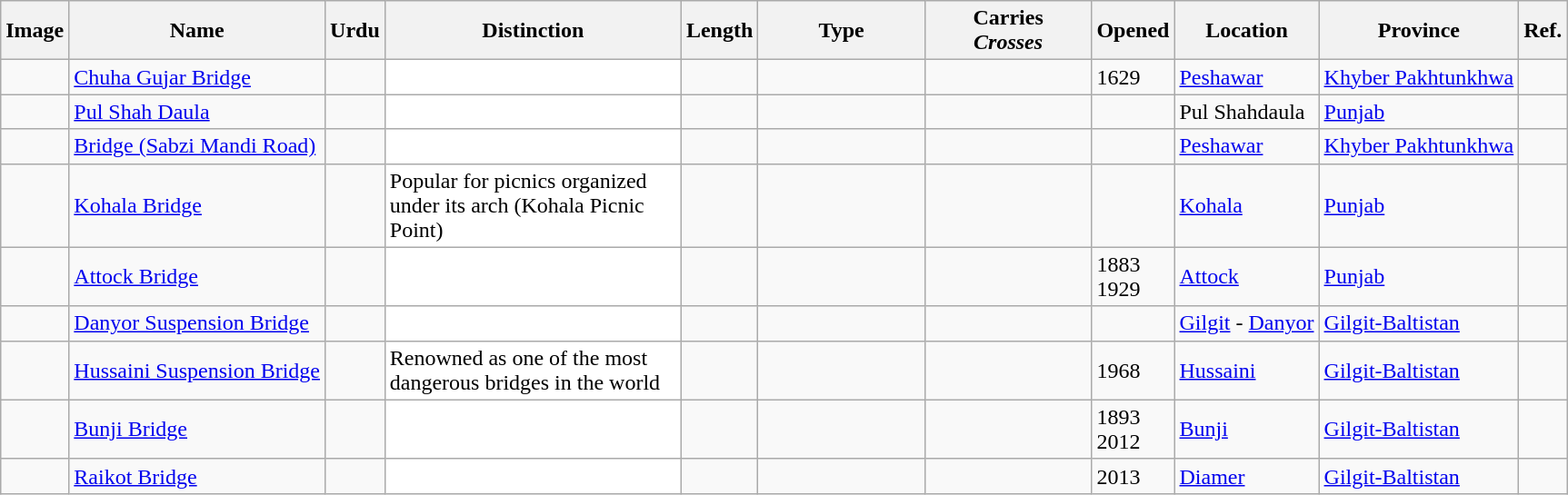<table class="wikitable sortable">
<tr>
<th class="unsortable">Image</th>
<th scope=col>Name</th>
<th scope=col>Urdu</th>
<th scope=col width="210">Distinction</th>
<th scope=col>Length</th>
<th scope=col width="115">Type</th>
<th scope=col width="115">Carries<br><em>Crosses</em></th>
<th scope=col>Opened</th>
<th scope=col>Location</th>
<th scope=col>Province</th>
<th class="unsortable">Ref.</th>
</tr>
<tr>
<td></td>
<td><a href='#'>Chuha Gujar Bridge</a></td>
<td></td>
<td bgcolor="#FFFFFF"></td>
<td></td>
<td><small></small></td>
<td></td>
<td>1629</td>
<td><a href='#'>Peshawar</a><br><small></small></td>
<td><a href='#'>Khyber Pakhtunkhwa</a></td>
<td></td>
</tr>
<tr>
<td></td>
<td><a href='#'>Pul Shah Daula</a></td>
<td></td>
<td bgcolor="#FFFFFF"></td>
<td></td>
<td><small></small></td>
<td></td>
<td></td>
<td>Pul Shahdaula<br><small></small></td>
<td><a href='#'>Punjab</a></td>
<td></td>
</tr>
<tr>
<td></td>
<td><a href='#'>Bridge (Sabzi Mandi Road)</a></td>
<td></td>
<td bgcolor="#FFFFFF"></td>
<td></td>
<td><small></small></td>
<td></td>
<td></td>
<td><a href='#'>Peshawar</a><br><small></small></td>
<td><a href='#'>Khyber Pakhtunkhwa</a></td>
<td></td>
</tr>
<tr>
<td></td>
<td><a href='#'>Kohala Bridge</a></td>
<td></td>
<td bgcolor="#FFFFFF">Popular for picnics organized under its arch (Kohala Picnic Point)</td>
<td></td>
<td><small></small></td>
<td></td>
<td></td>
<td><a href='#'>Kohala</a><br><small></small></td>
<td><a href='#'>Punjab</a></td>
<td></td>
</tr>
<tr>
<td></td>
<td><a href='#'>Attock Bridge</a></td>
<td></td>
<td bgcolor="#FFFFFF"></td>
<td></td>
<td><small></small></td>
<td></td>
<td>1883<br>1929</td>
<td><a href='#'>Attock</a><br><small></small></td>
<td><a href='#'>Punjab</a></td>
<td><br></td>
</tr>
<tr>
<td></td>
<td><a href='#'>Danyor Suspension Bridge</a></td>
<td></td>
<td bgcolor="#FFFFFF"></td>
<td></td>
<td><small></small></td>
<td></td>
<td></td>
<td><a href='#'>Gilgit</a> - <a href='#'>Danyor</a><br><small></small></td>
<td><a href='#'>Gilgit-Baltistan</a></td>
<td><br></td>
</tr>
<tr>
<td></td>
<td><a href='#'>Hussaini Suspension Bridge</a></td>
<td></td>
<td bgcolor="#FFFFFF">Renowned as one of the most dangerous bridges in the world</td>
<td></td>
<td><small></small></td>
<td></td>
<td>1968</td>
<td><a href='#'>Hussaini</a><br><small></small></td>
<td><a href='#'>Gilgit-Baltistan</a></td>
<td></td>
</tr>
<tr>
<td></td>
<td><a href='#'>Bunji Bridge</a></td>
<td></td>
<td bgcolor="#FFFFFF"></td>
<td></td>
<td><small></small></td>
<td></td>
<td>1893<br>2012</td>
<td><a href='#'>Bunji</a><br><small></small></td>
<td><a href='#'>Gilgit-Baltistan</a></td>
<td></td>
</tr>
<tr>
<td></td>
<td><a href='#'>Raikot Bridge</a></td>
<td></td>
<td bgcolor="#FFFFFF"></td>
<td></td>
<td><small></small></td>
<td></td>
<td>2013</td>
<td><a href='#'>Diamer</a><br><small></small></td>
<td><a href='#'>Gilgit-Baltistan</a></td>
<td></td>
</tr>
</table>
